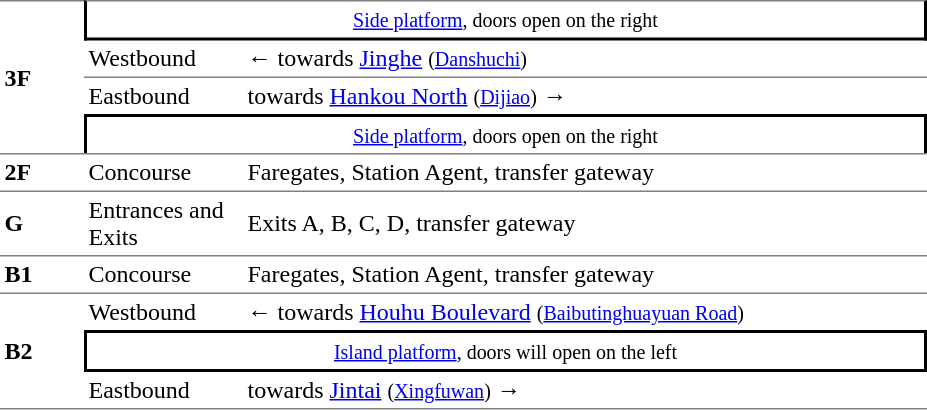<table table border=0 cellspacing=0 cellpadding=3>
<tr>
<td style="border-top:solid 1px gray;" rowspan=4><strong>3F</strong></td>
<td style="border-right:solid 2px black;border-left:solid 2px black;border-bottom:solid 2px black; border-top:solid 1px gray;text-align:center;" colspan=2><small><a href='#'>Side platform</a>, doors open on the right</small></td>
</tr>
<tr>
<td style="border-bottom:solid 1px gray;">Westbound</td>
<td style="border-bottom:solid 1px gray;">←  towards <a href='#'>Jinghe</a> <small>(<a href='#'>Danshuchi</a>)</small></td>
</tr>
<tr>
<td>Eastbound</td>
<td> towards <a href='#'>Hankou North</a> <small>(<a href='#'>Dijiao</a>)</small> →</td>
</tr>
<tr>
<td style="border-top:solid 2px black;border-right:solid 2px black;border-left:solid 2px black;border-bottom:solid 0px gray;text-align:center;" colspan=2><small><a href='#'>Side platform</a>, doors open on the right</small></td>
</tr>
<tr>
<td style="border-bottom:solid 1px gray; border-top:solid 1px gray;" width=50><strong>2F</strong></td>
<td style="border-bottom:solid 1px gray; border-top:solid 1px gray;" width=100>Concourse</td>
<td style="border-bottom:solid 1px gray; border-top:solid 1px gray;" width=450>Faregates, Station Agent, transfer gateway</td>
</tr>
<tr>
<td style="border-bottom:solid 1px gray; border-top:solid 0px gray;" width=50><strong>G</strong></td>
<td style="border-bottom:solid 1px gray; border-top:solid 0px gray;" width=100>Entrances and Exits</td>
<td style="border-bottom:solid 1px gray; border-top:solid 0px gray;" width=450>Exits A, B, C, D, transfer gateway</td>
</tr>
<tr>
<td style="border-bottom:solid 1px gray; border-top:solid 0px gray;" width=50><strong>B1</strong></td>
<td style="border-bottom:solid 1px gray; border-top:solid 0px gray;" width=100>Concourse</td>
<td style="border-bottom:solid 1px gray; border-top:solid 0px gray;" width=450>Faregates, Station Agent, transfer gateway</td>
</tr>
<tr>
<td style="border-bottom:solid 1px gray; border-top:solid 0px gray;" width=50 rowspan="3"><strong>B2</strong></td>
<td>Westbound</td>
<td>←  towards <a href='#'>Houhu Boulevard</a> <small>(<a href='#'>Baibutinghuayuan Road</a>)</small></td>
</tr>
<tr>
<td style="border-bottom:solid 2px black; border-top:solid 2px black; border-left:solid 2px black; border-right:solid 2px black;text-align:center;" width=450 colspan="2"><small><a href='#'>Island platform</a>, doors will open on the left</small></td>
</tr>
<tr>
<td style="border-bottom:solid 1px gray; border-top:solid 0px gray;" width=100>Eastbound</td>
<td style="border-bottom:solid 1px gray; border-top:solid 0px gray;" width=450> towards <a href='#'>Jintai</a> <small>(<a href='#'>Xingfuwan</a>)</small> →</td>
</tr>
</table>
